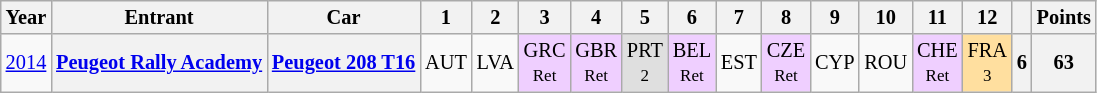<table class="wikitable" style="text-align:center; font-size:85%">
<tr>
<th>Year</th>
<th>Entrant</th>
<th>Car</th>
<th>1</th>
<th>2</th>
<th>3</th>
<th>4</th>
<th>5</th>
<th>6</th>
<th>7</th>
<th>8</th>
<th>9</th>
<th>10</th>
<th>11</th>
<th>12</th>
<th></th>
<th>Points</th>
</tr>
<tr>
<td><a href='#'>2014</a></td>
<th nowrap><a href='#'>Peugeot Rally Academy</a></th>
<th nowrap><a href='#'>Peugeot 208 T16</a></th>
<td>AUT</td>
<td>LVA</td>
<td style="background:#EFCFFF;">GRC<br><small>Ret</small></td>
<td style="background:#EFCFFF;">GBR<br><small>Ret</small></td>
<td style="background:#DFDFDF;">PRT<br><small>2</small></td>
<td style="background:#EFCFFF;">BEL<br><small>Ret</small></td>
<td>EST</td>
<td style="background:#EFCFFF;">CZE<br><small>Ret</small></td>
<td>CYP</td>
<td>ROU</td>
<td style="background:#EFCFFF;">CHE<br><small>Ret</small></td>
<td style="background:#FFDF9F;">FRA<br><small>3</small></td>
<th>6</th>
<th>63</th>
</tr>
</table>
